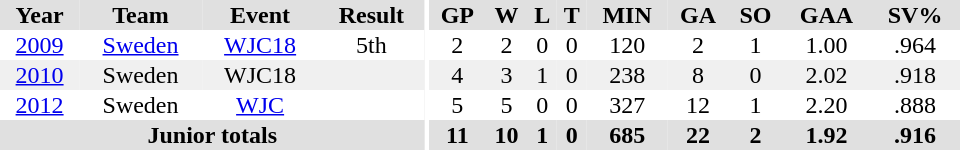<table border="0" cellpadding="1" cellspacing="0" ID="Table3" style="text-align:center; width:40em">
<tr ALIGN="center" bgcolor="#e0e0e0">
<th>Year</th>
<th>Team</th>
<th>Event</th>
<th>Result</th>
<th rowspan="99" bgcolor="#ffffff"></th>
<th>GP</th>
<th>W</th>
<th>L</th>
<th>T</th>
<th>MIN</th>
<th>GA</th>
<th>SO</th>
<th>GAA</th>
<th>SV%</th>
</tr>
<tr ALIGN="center">
<td><a href='#'>2009</a></td>
<td><a href='#'>Sweden</a></td>
<td><a href='#'>WJC18</a></td>
<td>5th</td>
<td>2</td>
<td>2</td>
<td>0</td>
<td>0</td>
<td>120</td>
<td>2</td>
<td>1</td>
<td>1.00</td>
<td>.964</td>
</tr>
<tr ALIGN="center"  bgcolor="#f0f0f0">
<td><a href='#'>2010</a></td>
<td>Sweden</td>
<td>WJC18</td>
<td></td>
<td>4</td>
<td>3</td>
<td>1</td>
<td>0</td>
<td>238</td>
<td>8</td>
<td>0</td>
<td>2.02</td>
<td>.918</td>
</tr>
<tr ALIGN="center">
<td><a href='#'>2012</a></td>
<td>Sweden</td>
<td><a href='#'>WJC</a></td>
<td></td>
<td>5</td>
<td>5</td>
<td>0</td>
<td>0</td>
<td>327</td>
<td>12</td>
<td>1</td>
<td>2.20</td>
<td>.888</td>
</tr>
<tr ALIGN="center" bgcolor="#e0e0e0">
<th colspan="4" align="center">Junior totals</th>
<th>11</th>
<th>10</th>
<th>1</th>
<th>0</th>
<th>685</th>
<th>22</th>
<th>2</th>
<th>1.92</th>
<th>.916</th>
</tr>
</table>
